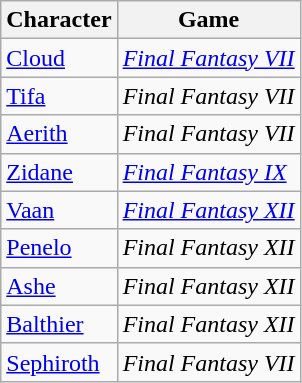<table class="wikitable sortable" width="auto">
<tr>
<th>Character</th>
<th>Game</th>
</tr>
<tr>
<td><a href='#'>Cloud</a></td>
<td><em><a href='#'>Final Fantasy VII</a></em></td>
</tr>
<tr>
<td><a href='#'>Tifa</a></td>
<td><em>Final Fantasy VII</em></td>
</tr>
<tr>
<td><a href='#'>Aerith</a></td>
<td><em>Final Fantasy VII</em></td>
</tr>
<tr>
<td><a href='#'>Zidane</a></td>
<td><em><a href='#'>Final Fantasy IX</a></em></td>
</tr>
<tr>
<td><a href='#'>Vaan</a></td>
<td><em><a href='#'>Final Fantasy XII</a></em></td>
</tr>
<tr>
<td><a href='#'>Penelo</a></td>
<td><em>Final Fantasy XII</em></td>
</tr>
<tr>
<td><a href='#'>Ashe</a></td>
<td><em>Final Fantasy XII</em></td>
</tr>
<tr>
<td><a href='#'>Balthier</a></td>
<td><em>Final Fantasy XII</em></td>
</tr>
<tr>
<td><a href='#'>Sephiroth</a></td>
<td><em>Final Fantasy VII</em></td>
</tr>
</table>
